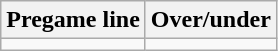<table class="wikitable">
<tr align="center">
<th style=>Pregame line</th>
<th style=>Over/under</th>
</tr>
<tr align="center">
<td></td>
<td></td>
</tr>
</table>
